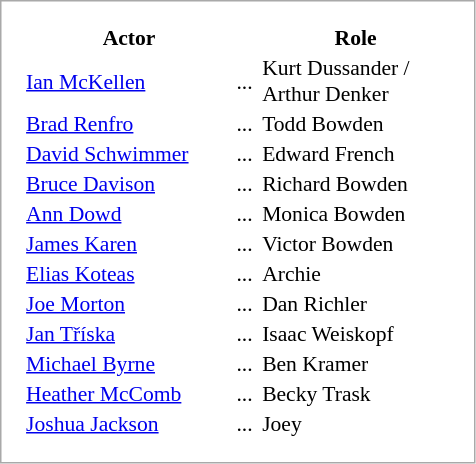<table class="floatright" style="padding: 1em; border-spacing: 1px; border: 1px solid darkgray; width:22em; font-size: 90%">
<tr>
<th>Actor</th>
<th class="unsortable"></th>
<th>Role </th>
</tr>
<tr>
<td><a href='#'>Ian McKellen</a></td>
<td>...</td>
<td>Kurt Dussander /<br>Arthur Denker</td>
</tr>
<tr>
<td><a href='#'>Brad Renfro</a></td>
<td>...</td>
<td>Todd Bowden</td>
</tr>
<tr>
<td><a href='#'>David Schwimmer</a></td>
<td>...</td>
<td>Edward French</td>
</tr>
<tr>
<td><a href='#'>Bruce Davison</a></td>
<td>...</td>
<td>Richard Bowden</td>
</tr>
<tr>
<td><a href='#'>Ann Dowd</a></td>
<td>...</td>
<td>Monica Bowden</td>
</tr>
<tr>
<td><a href='#'>James Karen</a></td>
<td>...</td>
<td>Victor Bowden</td>
</tr>
<tr>
<td><a href='#'>Elias Koteas</a></td>
<td>...</td>
<td>Archie</td>
</tr>
<tr>
<td><a href='#'>Joe Morton</a></td>
<td>...</td>
<td>Dan Richler</td>
</tr>
<tr>
<td><a href='#'>Jan Tříska</a></td>
<td>...</td>
<td>Isaac Weiskopf</td>
</tr>
<tr>
<td><a href='#'>Michael Byrne</a></td>
<td>...</td>
<td>Ben Kramer</td>
</tr>
<tr>
<td><a href='#'>Heather McComb</a></td>
<td>...</td>
<td>Becky Trask</td>
</tr>
<tr>
<td><a href='#'>Joshua Jackson</a></td>
<td>...</td>
<td>Joey</td>
</tr>
</table>
